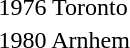<table>
<tr>
<td>1976 Toronto <br></td>
<td></td>
<td></td>
<td></td>
</tr>
<tr>
<td>1980 Arnhem <br></td>
<td></td>
<td></td>
<td></td>
</tr>
</table>
